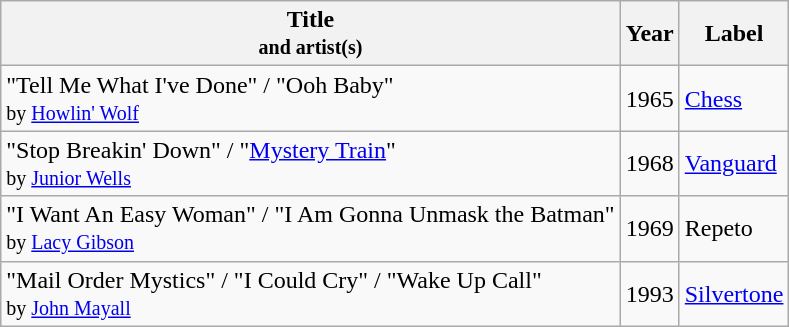<table class="wikitable">
<tr>
<th>Title<br><small>and artist(s)</small></th>
<th>Year</th>
<th>Label</th>
</tr>
<tr>
<td>"Tell Me What I've Done" / "Ooh Baby"<br><small>by <a href='#'>Howlin' Wolf</a></small></td>
<td>1965</td>
<td><a href='#'>Chess</a></td>
</tr>
<tr>
<td>"Stop Breakin' Down" / "<a href='#'>Mystery Train</a>"<br><small>by <a href='#'>Junior Wells</a></small></td>
<td>1968</td>
<td><a href='#'>Vanguard</a></td>
</tr>
<tr>
<td>"I Want An Easy Woman" / "I Am Gonna Unmask the Batman"<br><small>by <a href='#'>Lacy Gibson</a></small></td>
<td>1969</td>
<td>Repeto</td>
</tr>
<tr>
<td>"Mail Order Mystics" / "I Could Cry" / "Wake Up Call"<br><small>by <a href='#'>John Mayall</a></small></td>
<td>1993</td>
<td><a href='#'>Silvertone</a></td>
</tr>
</table>
